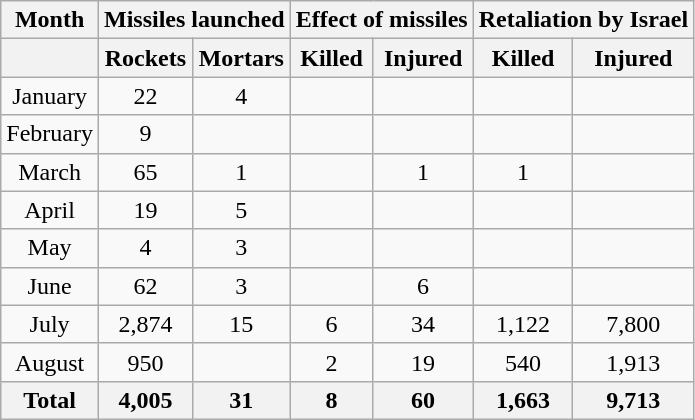<table class="wikitable" style="text-align:center;">
<tr>
<th>Month</th>
<th colspan=2>Missiles launched</th>
<th colspan=2>Effect of missiles</th>
<th colspan=2>Retaliation by Israel</th>
</tr>
<tr>
<th></th>
<th>Rockets</th>
<th>Mortars</th>
<th>Killed</th>
<th>Injured</th>
<th>Killed</th>
<th>Injured</th>
</tr>
<tr>
<td>January</td>
<td>22</td>
<td>4</td>
<td></td>
<td></td>
<td></td>
<td></td>
</tr>
<tr>
<td>February</td>
<td>9</td>
<td></td>
<td></td>
<td></td>
<td></td>
<td></td>
</tr>
<tr>
<td>March</td>
<td>65</td>
<td>1</td>
<td></td>
<td>1</td>
<td>1</td>
<td></td>
</tr>
<tr>
<td>April</td>
<td>19</td>
<td>5</td>
<td></td>
<td></td>
<td></td>
<td></td>
</tr>
<tr>
<td>May</td>
<td>4</td>
<td>3</td>
<td></td>
<td></td>
<td></td>
<td></td>
</tr>
<tr>
<td>June</td>
<td>62</td>
<td>3</td>
<td></td>
<td>6</td>
<td></td>
<td></td>
</tr>
<tr>
<td>July</td>
<td>2,874</td>
<td>15</td>
<td>6</td>
<td>34</td>
<td>1,122</td>
<td>7,800</td>
</tr>
<tr>
<td>August</td>
<td>950</td>
<td></td>
<td>2</td>
<td>19</td>
<td>540</td>
<td>1,913</td>
</tr>
<tr>
<th>Total</th>
<th>4,005</th>
<th>31</th>
<th>8</th>
<th>60</th>
<th>1,663</th>
<th>9,713</th>
</tr>
</table>
